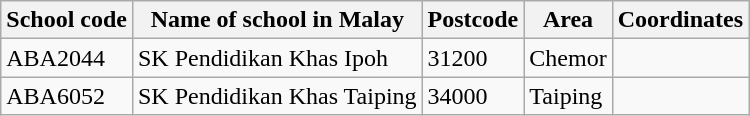<table class="wikitable sortable">
<tr>
<th>School code</th>
<th>Name of school in Malay</th>
<th>Postcode</th>
<th>Area</th>
<th>Coordinates</th>
</tr>
<tr>
<td>ABA2044</td>
<td>SK Pendidikan Khas Ipoh</td>
<td>31200</td>
<td>Chemor</td>
<td></td>
</tr>
<tr>
<td>ABA6052</td>
<td>SK Pendidikan Khas Taiping</td>
<td>34000</td>
<td>Taiping</td>
<td></td>
</tr>
</table>
